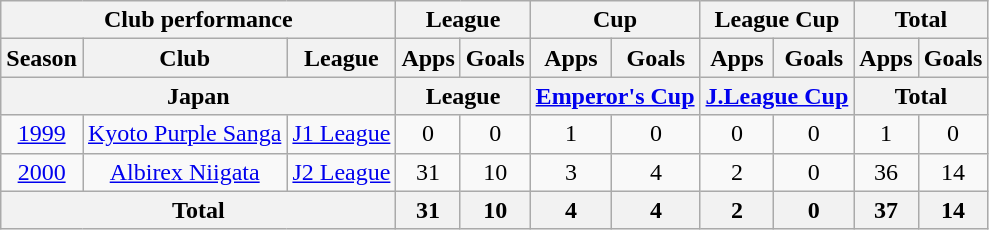<table class="wikitable" style="text-align:center;">
<tr>
<th colspan=3>Club performance</th>
<th colspan=2>League</th>
<th colspan=2>Cup</th>
<th colspan=2>League Cup</th>
<th colspan=2>Total</th>
</tr>
<tr>
<th>Season</th>
<th>Club</th>
<th>League</th>
<th>Apps</th>
<th>Goals</th>
<th>Apps</th>
<th>Goals</th>
<th>Apps</th>
<th>Goals</th>
<th>Apps</th>
<th>Goals</th>
</tr>
<tr>
<th colspan=3>Japan</th>
<th colspan=2>League</th>
<th colspan=2><a href='#'>Emperor's Cup</a></th>
<th colspan=2><a href='#'>J.League Cup</a></th>
<th colspan=2>Total</th>
</tr>
<tr>
<td><a href='#'>1999</a></td>
<td><a href='#'>Kyoto Purple Sanga</a></td>
<td><a href='#'>J1 League</a></td>
<td>0</td>
<td>0</td>
<td>1</td>
<td>0</td>
<td>0</td>
<td>0</td>
<td>1</td>
<td>0</td>
</tr>
<tr>
<td><a href='#'>2000</a></td>
<td><a href='#'>Albirex Niigata</a></td>
<td><a href='#'>J2 League</a></td>
<td>31</td>
<td>10</td>
<td>3</td>
<td>4</td>
<td>2</td>
<td>0</td>
<td>36</td>
<td>14</td>
</tr>
<tr>
<th colspan=3>Total</th>
<th>31</th>
<th>10</th>
<th>4</th>
<th>4</th>
<th>2</th>
<th>0</th>
<th>37</th>
<th>14</th>
</tr>
</table>
